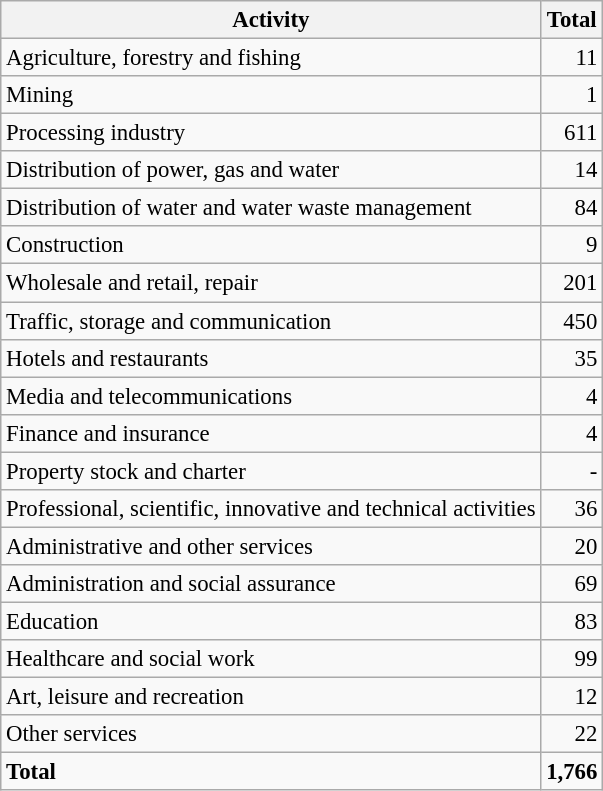<table class="wikitable sortable" style="font-size:95%;">
<tr>
<th>Activity</th>
<th>Total</th>
</tr>
<tr>
<td>Agriculture, forestry and fishing</td>
<td align="right">11</td>
</tr>
<tr>
<td>Mining</td>
<td align="right">1</td>
</tr>
<tr>
<td>Processing industry</td>
<td align="right">611</td>
</tr>
<tr>
<td>Distribution of power, gas and water</td>
<td align="right">14</td>
</tr>
<tr>
<td>Distribution of water and water waste management</td>
<td align="right">84</td>
</tr>
<tr>
<td>Construction</td>
<td align="right">9</td>
</tr>
<tr>
<td>Wholesale and retail, repair</td>
<td align="right">201</td>
</tr>
<tr>
<td>Traffic, storage and communication</td>
<td align="right">450</td>
</tr>
<tr>
<td>Hotels and restaurants</td>
<td align="right">35</td>
</tr>
<tr>
<td>Media and telecommunications</td>
<td align="right">4</td>
</tr>
<tr>
<td>Finance and insurance</td>
<td align="right">4</td>
</tr>
<tr>
<td>Property stock and charter</td>
<td align="right">-</td>
</tr>
<tr>
<td>Professional, scientific, innovative and technical activities</td>
<td align="right">36</td>
</tr>
<tr>
<td>Administrative and other services</td>
<td align="right">20</td>
</tr>
<tr>
<td>Administration and social assurance</td>
<td align="right">69</td>
</tr>
<tr>
<td>Education</td>
<td align="right">83</td>
</tr>
<tr>
<td>Healthcare and social work</td>
<td align="right">99</td>
</tr>
<tr>
<td>Art, leisure and recreation</td>
<td align="right">12</td>
</tr>
<tr>
<td>Other services</td>
<td align="right">22</td>
</tr>
<tr class="sortbottom">
<td><strong>Total</strong></td>
<td align="right"><strong>1,766</strong></td>
</tr>
</table>
